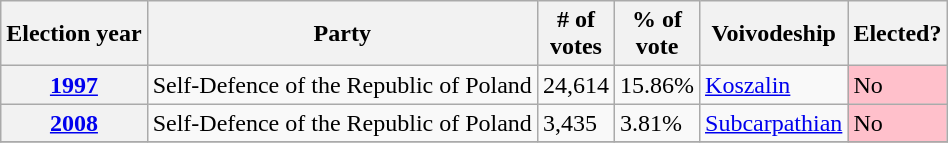<table class=wikitable>
<tr>
<th>Election year</th>
<th>Party</th>
<th># of<br>votes</th>
<th>% of<br>vote</th>
<th>Voivodeship</th>
<th>Elected?</th>
</tr>
<tr>
<th><a href='#'>1997</a></th>
<td>Self-Defence of the Republic of Poland</td>
<td>24,614</td>
<td>15.86%</td>
<td><a href='#'>Koszalin</a></td>
<td style="background:Pink;">No</td>
</tr>
<tr>
<th><a href='#'>2008</a></th>
<td>Self-Defence of the Republic of Poland</td>
<td>3,435</td>
<td>3.81%</td>
<td><a href='#'>Subcarpathian</a></td>
<td style="background:Pink;">No</td>
</tr>
<tr>
</tr>
</table>
